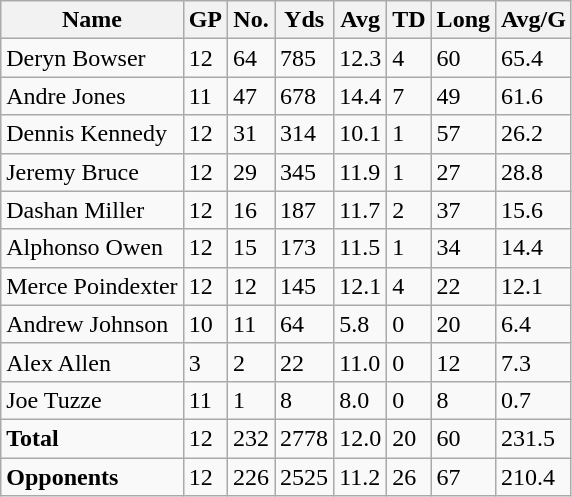<table class="wikitable" style="white-space:nowrap;">
<tr>
<th>Name</th>
<th>GP</th>
<th>No.</th>
<th>Yds</th>
<th>Avg</th>
<th>TD</th>
<th>Long</th>
<th>Avg/G</th>
</tr>
<tr>
<td>Deryn Bowser</td>
<td>12</td>
<td>64</td>
<td>785</td>
<td>12.3</td>
<td>4</td>
<td>60</td>
<td>65.4</td>
</tr>
<tr>
<td>Andre Jones</td>
<td>11</td>
<td>47</td>
<td>678</td>
<td>14.4</td>
<td>7</td>
<td>49</td>
<td>61.6</td>
</tr>
<tr>
<td>Dennis Kennedy</td>
<td>12</td>
<td>31</td>
<td>314</td>
<td>10.1</td>
<td>1</td>
<td>57</td>
<td>26.2</td>
</tr>
<tr>
<td>Jeremy Bruce</td>
<td>12</td>
<td>29</td>
<td>345</td>
<td>11.9</td>
<td>1</td>
<td>27</td>
<td>28.8</td>
</tr>
<tr>
<td>Dashan Miller</td>
<td>12</td>
<td>16</td>
<td>187</td>
<td>11.7</td>
<td>2</td>
<td>37</td>
<td>15.6</td>
</tr>
<tr>
<td>Alphonso Owen</td>
<td>12</td>
<td>15</td>
<td>173</td>
<td>11.5</td>
<td>1</td>
<td>34</td>
<td>14.4</td>
</tr>
<tr>
<td>Merce Poindexter</td>
<td>12</td>
<td>12</td>
<td>145</td>
<td>12.1</td>
<td>4</td>
<td>22</td>
<td>12.1</td>
</tr>
<tr>
<td>Andrew Johnson</td>
<td>10</td>
<td>11</td>
<td>64</td>
<td>5.8</td>
<td>0</td>
<td>20</td>
<td>6.4</td>
</tr>
<tr>
<td>Alex Allen</td>
<td>3</td>
<td>2</td>
<td>22</td>
<td>11.0</td>
<td>0</td>
<td>12</td>
<td>7.3</td>
</tr>
<tr>
<td>Joe Tuzze</td>
<td>11</td>
<td>1</td>
<td>8</td>
<td>8.0</td>
<td>0</td>
<td>8</td>
<td>0.7</td>
</tr>
<tr>
<td><strong>Total</strong></td>
<td>12</td>
<td>232</td>
<td>2778</td>
<td>12.0</td>
<td>20</td>
<td>60</td>
<td>231.5</td>
</tr>
<tr>
<td><strong>Opponents</strong></td>
<td>12</td>
<td>226</td>
<td>2525</td>
<td>11.2</td>
<td>26</td>
<td>67</td>
<td>210.4</td>
</tr>
</table>
